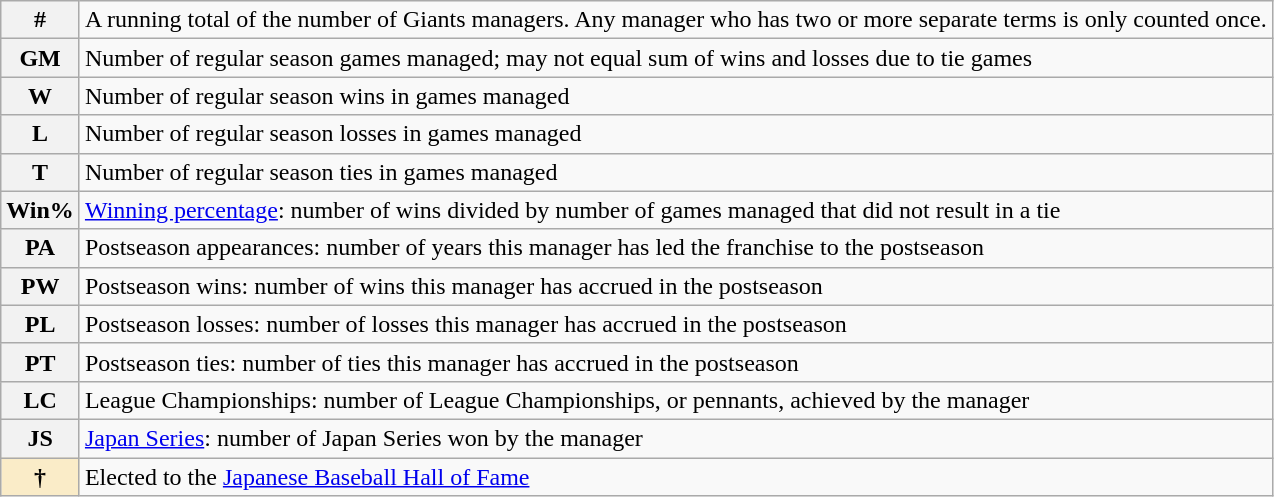<table class="wikitable">
<tr>
<th scope="row" align="center">#</th>
<td>A running total of the number of Giants managers. Any manager who has two or more separate terms is only counted once.</td>
</tr>
<tr>
<th scope="row" align="center">GM</th>
<td>Number of regular season games managed; may not equal sum of wins and losses due to tie games</td>
</tr>
<tr>
<th scope="row" align="center">W</th>
<td>Number of regular season wins in games managed</td>
</tr>
<tr>
<th scope="row" align="center">L</th>
<td>Number of regular season losses in games managed</td>
</tr>
<tr>
<th scope="row" align="center">T</th>
<td>Number of regular season ties in games managed</td>
</tr>
<tr>
<th scope="row" align="center">Win%</th>
<td><a href='#'>Winning percentage</a>: number of wins divided by number of games managed that did not result in a tie</td>
</tr>
<tr>
<th scope="row" align="center">PA</th>
<td>Postseason appearances: number of years this manager has led the franchise to the postseason</td>
</tr>
<tr>
<th scope="row" align="center">PW</th>
<td>Postseason wins: number of wins this manager has accrued in the postseason</td>
</tr>
<tr>
<th scope="row" align="center">PL</th>
<td>Postseason losses: number of losses this manager has accrued in the postseason</td>
</tr>
<tr>
<th scope="row" align="center">PT</th>
<td>Postseason ties: number of ties this manager has accrued in the postseason</td>
</tr>
<tr>
<th scope="row" align="center">LC</th>
<td>League Championships: number of League Championships, or pennants, achieved by the manager</td>
</tr>
<tr>
<th scope="row" align="center">JS</th>
<td><a href='#'>Japan Series</a>: number of Japan Series won by the manager</td>
</tr>
<tr>
<th scope="row" align="center" style="background: #faecc8">†</th>
<td>Elected to the <a href='#'>Japanese Baseball Hall of Fame</a></td>
</tr>
</table>
